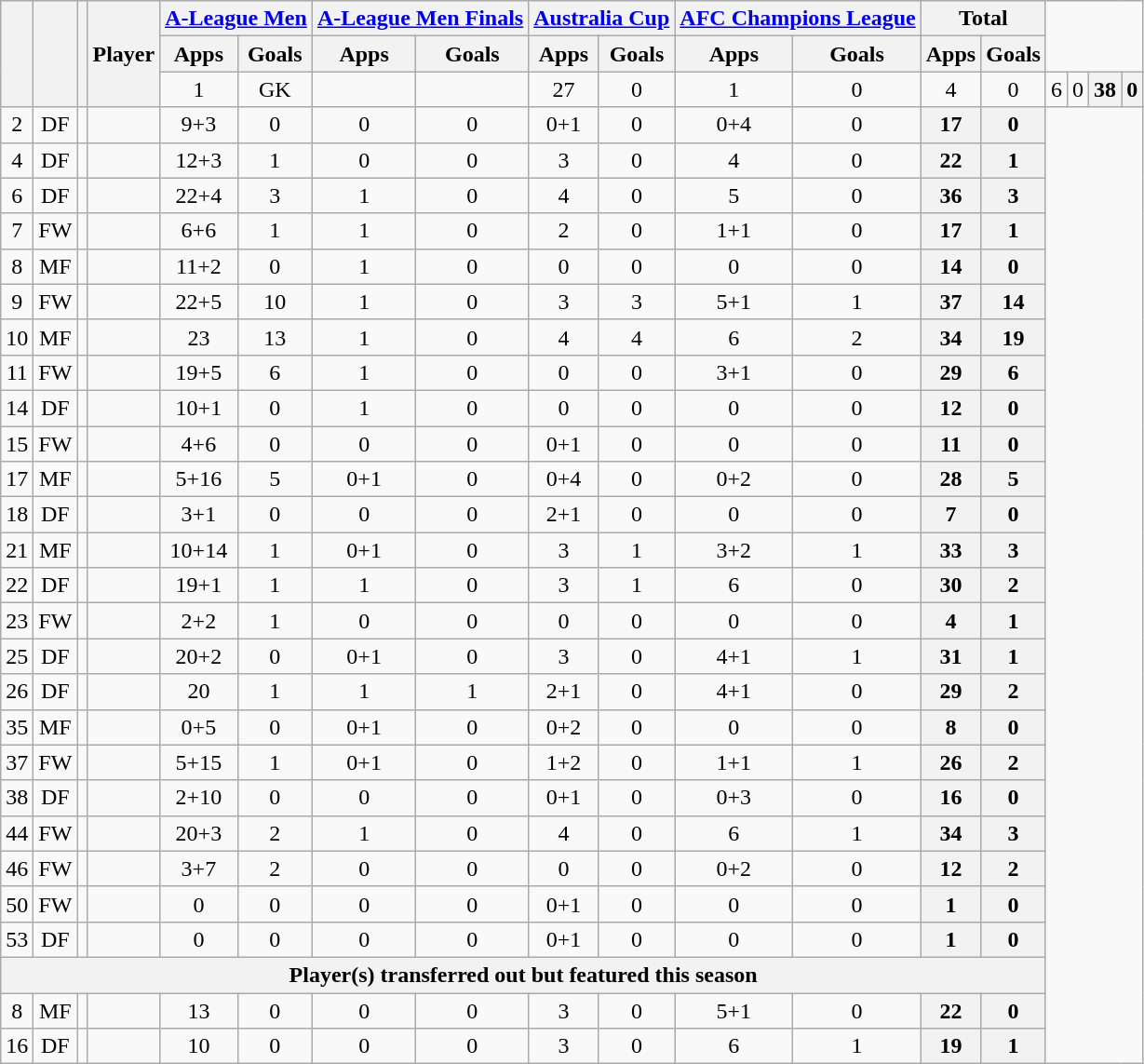<table class="wikitable sortable" style="text-align:center;">
<tr>
<th rowspan="3"></th>
<th rowspan="3"></th>
<th rowspan="3"></th>
<th rowspan="3">Player</th>
<th colspan="2"><a href='#'>A-League Men</a></th>
<th colspan="2"><a href='#'>A-League Men Finals</a></th>
<th colspan="2"><a href='#'>Australia Cup</a></th>
<th colspan="2"><a href='#'>AFC Champions League</a></th>
<th colspan="2">Total</th>
</tr>
<tr>
<th>Apps</th>
<th>Goals</th>
<th>Apps</th>
<th>Goals</th>
<th>Apps</th>
<th>Goals</th>
<th>Apps</th>
<th>Goals</th>
<th>Apps</th>
<th>Goals</th>
</tr>
<tr>
<td>1</td>
<td>GK</td>
<td></td>
<td align="left"><br></td>
<td>27</td>
<td>0<br></td>
<td>1</td>
<td>0<br></td>
<td>4</td>
<td>0<br></td>
<td>6</td>
<td>0<br></td>
<th>38</th>
<th>0</th>
</tr>
<tr>
<td>2</td>
<td>DF</td>
<td></td>
<td align="left"><br></td>
<td>9+3</td>
<td>0<br></td>
<td>0</td>
<td>0<br></td>
<td>0+1</td>
<td>0<br></td>
<td>0+4</td>
<td>0<br></td>
<th>17</th>
<th>0</th>
</tr>
<tr>
<td>4</td>
<td>DF</td>
<td></td>
<td align="left"><br></td>
<td>12+3</td>
<td>1<br></td>
<td>0</td>
<td>0<br></td>
<td>3</td>
<td>0<br></td>
<td>4</td>
<td>0<br></td>
<th>22</th>
<th>1</th>
</tr>
<tr>
<td>6</td>
<td>DF</td>
<td></td>
<td align="left"><br></td>
<td>22+4</td>
<td>3<br></td>
<td>1</td>
<td>0<br></td>
<td>4</td>
<td>0<br></td>
<td>5</td>
<td>0<br></td>
<th>36</th>
<th>3</th>
</tr>
<tr>
<td>7</td>
<td>FW</td>
<td></td>
<td align="left"><br></td>
<td>6+6</td>
<td>1<br></td>
<td>1</td>
<td>0<br></td>
<td>2</td>
<td>0<br></td>
<td>1+1</td>
<td>0<br></td>
<th>17</th>
<th>1</th>
</tr>
<tr>
<td>8</td>
<td>MF</td>
<td></td>
<td align="left"><br></td>
<td>11+2</td>
<td>0<br></td>
<td>1</td>
<td>0<br></td>
<td>0</td>
<td>0<br></td>
<td>0</td>
<td>0<br></td>
<th>14</th>
<th>0</th>
</tr>
<tr>
<td>9</td>
<td>FW</td>
<td></td>
<td align="left"><br></td>
<td>22+5</td>
<td>10<br></td>
<td>1</td>
<td>0<br></td>
<td>3</td>
<td>3<br></td>
<td>5+1</td>
<td>1<br></td>
<th>37</th>
<th>14</th>
</tr>
<tr>
<td>10</td>
<td>MF</td>
<td></td>
<td align="left"><br></td>
<td>23</td>
<td>13<br></td>
<td>1</td>
<td>0<br></td>
<td>4</td>
<td>4<br></td>
<td>6</td>
<td>2<br></td>
<th>34</th>
<th>19</th>
</tr>
<tr>
<td>11</td>
<td>FW</td>
<td></td>
<td align="left"><br></td>
<td>19+5</td>
<td>6<br></td>
<td>1</td>
<td>0<br></td>
<td>0</td>
<td>0<br></td>
<td>3+1</td>
<td>0<br></td>
<th>29</th>
<th>6</th>
</tr>
<tr>
<td>14</td>
<td>DF</td>
<td></td>
<td align="left"><br></td>
<td>10+1</td>
<td>0<br></td>
<td>1</td>
<td>0<br></td>
<td>0</td>
<td>0<br></td>
<td>0</td>
<td>0<br></td>
<th>12</th>
<th>0</th>
</tr>
<tr>
<td>15</td>
<td>FW</td>
<td></td>
<td align="left"><br></td>
<td>4+6</td>
<td>0<br></td>
<td>0</td>
<td>0<br></td>
<td>0+1</td>
<td>0<br></td>
<td>0</td>
<td>0<br></td>
<th>11</th>
<th>0</th>
</tr>
<tr>
<td>17</td>
<td>MF</td>
<td></td>
<td align="left"><br></td>
<td>5+16</td>
<td>5<br></td>
<td>0+1</td>
<td>0<br></td>
<td>0+4</td>
<td>0<br></td>
<td>0+2</td>
<td>0<br></td>
<th>28</th>
<th>5</th>
</tr>
<tr>
<td>18</td>
<td>DF</td>
<td></td>
<td align="left"><br></td>
<td>3+1</td>
<td>0<br></td>
<td>0</td>
<td>0<br></td>
<td>2+1</td>
<td>0<br></td>
<td>0</td>
<td>0<br></td>
<th>7</th>
<th>0</th>
</tr>
<tr>
<td>21</td>
<td>MF</td>
<td></td>
<td align="left"><br></td>
<td>10+14</td>
<td>1<br></td>
<td>0+1</td>
<td>0<br></td>
<td>3</td>
<td>1<br></td>
<td>3+2</td>
<td>1<br></td>
<th>33</th>
<th>3</th>
</tr>
<tr>
<td>22</td>
<td>DF</td>
<td></td>
<td align="left"><br></td>
<td>19+1</td>
<td>1<br></td>
<td>1</td>
<td>0<br></td>
<td>3</td>
<td>1<br></td>
<td>6</td>
<td>0<br></td>
<th>30</th>
<th>2</th>
</tr>
<tr>
<td>23</td>
<td>FW</td>
<td></td>
<td align="left"><br></td>
<td>2+2</td>
<td>1<br></td>
<td>0</td>
<td>0<br></td>
<td>0</td>
<td>0<br></td>
<td>0</td>
<td>0<br></td>
<th>4</th>
<th>1</th>
</tr>
<tr>
<td>25</td>
<td>DF</td>
<td></td>
<td align="left"><br></td>
<td>20+2</td>
<td>0<br></td>
<td>0+1</td>
<td>0<br></td>
<td>3</td>
<td>0<br></td>
<td>4+1</td>
<td>1<br></td>
<th>31</th>
<th>1</th>
</tr>
<tr>
<td>26</td>
<td>DF</td>
<td></td>
<td align="left"><br></td>
<td>20</td>
<td>1<br></td>
<td>1</td>
<td>1<br></td>
<td>2+1</td>
<td>0<br></td>
<td>4+1</td>
<td>0<br></td>
<th>29</th>
<th>2</th>
</tr>
<tr>
<td>35</td>
<td>MF</td>
<td></td>
<td align="left"><br></td>
<td>0+5</td>
<td>0<br></td>
<td>0+1</td>
<td>0<br></td>
<td>0+2</td>
<td>0<br></td>
<td>0</td>
<td>0<br></td>
<th>8</th>
<th>0</th>
</tr>
<tr>
<td>37</td>
<td>FW</td>
<td></td>
<td align="left"><br></td>
<td>5+15</td>
<td>1<br></td>
<td>0+1</td>
<td>0<br></td>
<td>1+2</td>
<td>0<br></td>
<td>1+1</td>
<td>1<br></td>
<th>26</th>
<th>2</th>
</tr>
<tr>
<td>38</td>
<td>DF</td>
<td></td>
<td align="left"><br></td>
<td>2+10</td>
<td>0<br></td>
<td>0</td>
<td>0<br></td>
<td>0+1</td>
<td>0<br></td>
<td>0+3</td>
<td>0<br></td>
<th>16</th>
<th>0</th>
</tr>
<tr>
<td>44</td>
<td>FW</td>
<td></td>
<td align="left"><br></td>
<td>20+3</td>
<td>2<br></td>
<td>1</td>
<td>0<br></td>
<td>4</td>
<td>0<br></td>
<td>6</td>
<td>1<br></td>
<th>34</th>
<th>3</th>
</tr>
<tr>
<td>46</td>
<td>FW</td>
<td></td>
<td align="left"><br></td>
<td>3+7</td>
<td>2<br></td>
<td>0</td>
<td>0<br></td>
<td>0</td>
<td>0<br></td>
<td>0+2</td>
<td>0<br></td>
<th>12</th>
<th>2</th>
</tr>
<tr>
<td>50</td>
<td>FW</td>
<td></td>
<td align="left"><br></td>
<td>0</td>
<td>0<br></td>
<td>0</td>
<td>0<br></td>
<td>0+1</td>
<td>0<br></td>
<td>0</td>
<td>0<br></td>
<th>1</th>
<th>0</th>
</tr>
<tr>
<td>53</td>
<td>DF</td>
<td></td>
<td align="left"><br></td>
<td>0</td>
<td>0<br></td>
<td>0</td>
<td>0<br></td>
<td>0+1</td>
<td>0<br></td>
<td>0</td>
<td>0<br></td>
<th>1</th>
<th>0</th>
</tr>
<tr>
<th colspan="14">Player(s) transferred out but featured this season</th>
</tr>
<tr>
<td>8</td>
<td>MF</td>
<td></td>
<td align="left"><br></td>
<td>13</td>
<td>0<br></td>
<td>0</td>
<td>0<br></td>
<td>3</td>
<td>0<br></td>
<td>5+1</td>
<td>0<br></td>
<th>22</th>
<th>0</th>
</tr>
<tr>
<td>16</td>
<td>DF</td>
<td></td>
<td align="left"><br></td>
<td>10</td>
<td>0<br></td>
<td>0</td>
<td>0<br></td>
<td>3</td>
<td>0<br></td>
<td>6</td>
<td>1<br></td>
<th>19</th>
<th>1</th>
</tr>
</table>
